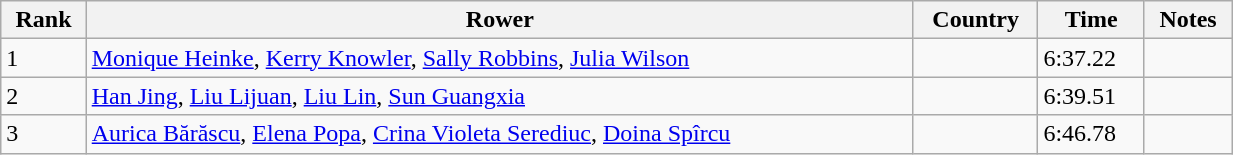<table class="wikitable sortable" width=65%>
<tr>
<th>Rank</th>
<th>Rower</th>
<th>Country</th>
<th>Time</th>
<th>Notes</th>
</tr>
<tr>
<td>1</td>
<td><a href='#'>Monique Heinke</a>, <a href='#'>Kerry Knowler</a>, <a href='#'>Sally Robbins</a>, <a href='#'>Julia Wilson</a></td>
<td></td>
<td>6:37.22</td>
<td></td>
</tr>
<tr>
<td>2</td>
<td><a href='#'>Han Jing</a>, <a href='#'>Liu Lijuan</a>, <a href='#'>Liu Lin</a>, <a href='#'>Sun Guangxia</a></td>
<td></td>
<td>6:39.51</td>
<td></td>
</tr>
<tr>
<td>3</td>
<td><a href='#'>Aurica Bărăscu</a>, <a href='#'>Elena Popa</a>, <a href='#'>Crina Violeta Serediuc</a>, <a href='#'>Doina Spîrcu</a></td>
<td></td>
<td>6:46.78</td>
<td></td>
</tr>
</table>
